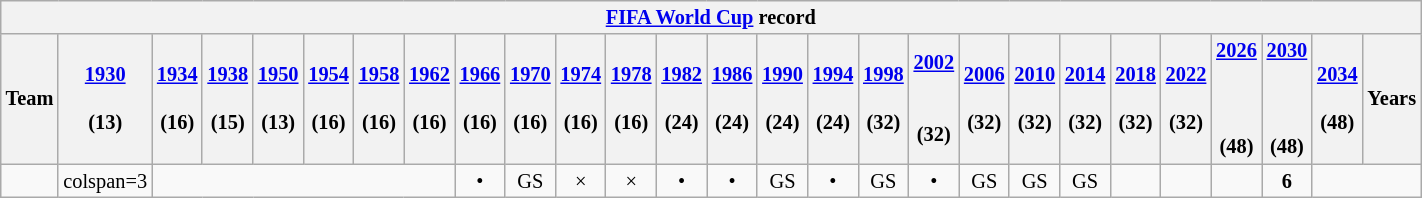<table class="wikitable" style="text-align:center; font-size:85%;">
<tr>
<th colspan=28><a href='#'>FIFA World Cup</a> record</th>
</tr>
<tr>
<th>Team</th>
<th><a href='#'>1930</a><br><br>(13)</th>
<th><a href='#'>1934</a><br><br>(16)</th>
<th><a href='#'>1938</a><br><br>(15)</th>
<th><a href='#'>1950</a><br><br>(13)</th>
<th><a href='#'>1954</a><br><br>(16)</th>
<th><a href='#'>1958</a><br><br>(16)</th>
<th><a href='#'>1962</a><br><br>(16)</th>
<th><a href='#'>1966</a><br><br>(16)</th>
<th><a href='#'>1970</a><br><br>(16)</th>
<th><a href='#'>1974</a><br><br>(16)</th>
<th><a href='#'>1978</a><br><br>(16)</th>
<th><a href='#'>1982</a><br><br>(24)</th>
<th><a href='#'>1986</a><br><br>(24)</th>
<th><a href='#'>1990</a><br><br>(24)</th>
<th><a href='#'>1994</a><br><br>(24)</th>
<th><a href='#'>1998</a><br><br>(32)</th>
<th><a href='#'>2002</a><br><br><br>(32)</th>
<th><a href='#'>2006</a><br><br>(32)</th>
<th><a href='#'>2010</a><br><br>(32)</th>
<th><a href='#'>2014</a><br><br>(32)</th>
<th><a href='#'>2018</a><br><br>(32)</th>
<th><a href='#'>2022</a><br><br>(32)</th>
<th><a href='#'>2026</a><br><br><br><br>(48)</th>
<th><a href='#'>2030</a> <br>  <br><br>  <br> (48)</th>
<th><a href='#'>2034</a> <br> <br> (48)</th>
<th>Years</th>
</tr>
<tr>
<td align=left></td>
<td>colspan=3 </td>
<td colspan=6></td>
<td>•</td>
<td>GS</td>
<td>×</td>
<td>×</td>
<td>•</td>
<td>•</td>
<td>GS</td>
<td>•</td>
<td>GS</td>
<td>•</td>
<td>GS</td>
<td>GS</td>
<td>GS</td>
<td></td>
<td></td>
<td></td>
<td><strong>6</strong></td>
</tr>
</table>
